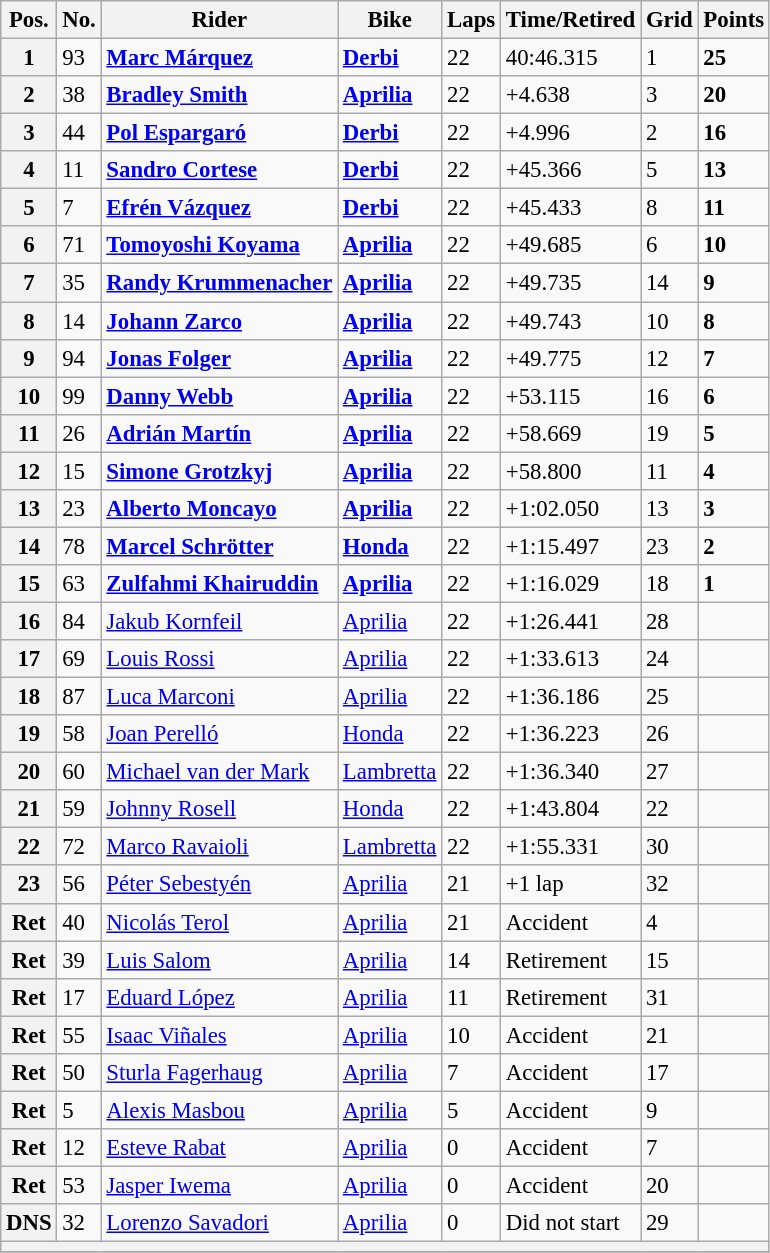<table class="wikitable" style="font-size: 95%;">
<tr>
<th>Pos.</th>
<th>No.</th>
<th>Rider</th>
<th>Bike</th>
<th>Laps</th>
<th>Time/Retired</th>
<th>Grid</th>
<th>Points</th>
</tr>
<tr>
<th>1</th>
<td>93</td>
<td> <strong><a href='#'>Marc Márquez</a></strong></td>
<td><strong><a href='#'>Derbi</a></strong></td>
<td>22</td>
<td>40:46.315</td>
<td>1</td>
<td><strong>25</strong></td>
</tr>
<tr>
<th>2</th>
<td>38</td>
<td> <strong><a href='#'>Bradley Smith</a></strong></td>
<td><strong><a href='#'>Aprilia</a></strong></td>
<td>22</td>
<td>+4.638</td>
<td>3</td>
<td><strong>20</strong></td>
</tr>
<tr>
<th>3</th>
<td>44</td>
<td> <strong><a href='#'>Pol Espargaró</a></strong></td>
<td><strong><a href='#'>Derbi</a></strong></td>
<td>22</td>
<td>+4.996</td>
<td>2</td>
<td><strong>16</strong></td>
</tr>
<tr>
<th>4</th>
<td>11</td>
<td> <strong><a href='#'>Sandro Cortese</a></strong></td>
<td><strong><a href='#'>Derbi</a></strong></td>
<td>22</td>
<td>+45.366</td>
<td>5</td>
<td><strong>13</strong></td>
</tr>
<tr>
<th>5</th>
<td>7</td>
<td> <strong><a href='#'>Efrén Vázquez</a></strong></td>
<td><strong><a href='#'>Derbi</a></strong></td>
<td>22</td>
<td>+45.433</td>
<td>8</td>
<td><strong>11</strong></td>
</tr>
<tr>
<th>6</th>
<td>71</td>
<td> <strong><a href='#'>Tomoyoshi Koyama</a></strong></td>
<td><strong><a href='#'>Aprilia</a></strong></td>
<td>22</td>
<td>+49.685</td>
<td>6</td>
<td><strong>10</strong></td>
</tr>
<tr>
<th>7</th>
<td>35</td>
<td> <strong><a href='#'>Randy Krummenacher</a></strong></td>
<td><strong><a href='#'>Aprilia</a></strong></td>
<td>22</td>
<td>+49.735</td>
<td>14</td>
<td><strong>9</strong></td>
</tr>
<tr>
<th>8</th>
<td>14</td>
<td> <strong><a href='#'>Johann Zarco</a></strong></td>
<td><strong><a href='#'>Aprilia</a></strong></td>
<td>22</td>
<td>+49.743</td>
<td>10</td>
<td><strong>8</strong></td>
</tr>
<tr>
<th>9</th>
<td>94</td>
<td> <strong><a href='#'>Jonas Folger</a></strong></td>
<td><strong><a href='#'>Aprilia</a></strong></td>
<td>22</td>
<td>+49.775</td>
<td>12</td>
<td><strong>7</strong></td>
</tr>
<tr>
<th>10</th>
<td>99</td>
<td> <strong><a href='#'>Danny Webb</a></strong></td>
<td><strong><a href='#'>Aprilia</a></strong></td>
<td>22</td>
<td>+53.115</td>
<td>16</td>
<td><strong>6</strong></td>
</tr>
<tr>
<th>11</th>
<td>26</td>
<td> <strong><a href='#'>Adrián Martín</a></strong></td>
<td><strong><a href='#'>Aprilia</a></strong></td>
<td>22</td>
<td>+58.669</td>
<td>19</td>
<td><strong>5</strong></td>
</tr>
<tr>
<th>12</th>
<td>15</td>
<td> <strong><a href='#'>Simone Grotzkyj</a></strong></td>
<td><strong><a href='#'>Aprilia</a></strong></td>
<td>22</td>
<td>+58.800</td>
<td>11</td>
<td><strong>4</strong></td>
</tr>
<tr>
<th>13</th>
<td>23</td>
<td> <strong><a href='#'>Alberto Moncayo</a></strong></td>
<td><strong><a href='#'>Aprilia</a></strong></td>
<td>22</td>
<td>+1:02.050</td>
<td>13</td>
<td><strong>3</strong></td>
</tr>
<tr>
<th>14</th>
<td>78</td>
<td> <strong><a href='#'>Marcel Schrötter</a></strong></td>
<td><strong><a href='#'>Honda</a></strong></td>
<td>22</td>
<td>+1:15.497</td>
<td>23</td>
<td><strong>2</strong></td>
</tr>
<tr>
<th>15</th>
<td>63</td>
<td> <strong><a href='#'>Zulfahmi Khairuddin</a></strong></td>
<td><strong><a href='#'>Aprilia</a></strong></td>
<td>22</td>
<td>+1:16.029</td>
<td>18</td>
<td><strong>1</strong></td>
</tr>
<tr>
<th>16</th>
<td>84</td>
<td> <a href='#'>Jakub Kornfeil</a></td>
<td><a href='#'>Aprilia</a></td>
<td>22</td>
<td>+1:26.441</td>
<td>28</td>
<td></td>
</tr>
<tr>
<th>17</th>
<td>69</td>
<td> <a href='#'>Louis Rossi</a></td>
<td><a href='#'>Aprilia</a></td>
<td>22</td>
<td>+1:33.613</td>
<td>24</td>
<td></td>
</tr>
<tr>
<th>18</th>
<td>87</td>
<td> <a href='#'>Luca Marconi</a></td>
<td><a href='#'>Aprilia</a></td>
<td>22</td>
<td>+1:36.186</td>
<td>25</td>
<td></td>
</tr>
<tr>
<th>19</th>
<td>58</td>
<td> <a href='#'>Joan Perelló</a></td>
<td><a href='#'>Honda</a></td>
<td>22</td>
<td>+1:36.223</td>
<td>26</td>
<td></td>
</tr>
<tr>
<th>20</th>
<td>60</td>
<td> <a href='#'>Michael van der Mark</a></td>
<td><a href='#'>Lambretta</a></td>
<td>22</td>
<td>+1:36.340</td>
<td>27</td>
<td></td>
</tr>
<tr>
<th>21</th>
<td>59</td>
<td> <a href='#'>Johnny Rosell</a></td>
<td><a href='#'>Honda</a></td>
<td>22</td>
<td>+1:43.804</td>
<td>22</td>
<td></td>
</tr>
<tr>
<th>22</th>
<td>72</td>
<td> <a href='#'>Marco Ravaioli</a></td>
<td><a href='#'>Lambretta</a></td>
<td>22</td>
<td>+1:55.331</td>
<td>30</td>
<td></td>
</tr>
<tr>
<th>23</th>
<td>56</td>
<td> <a href='#'>Péter Sebestyén</a></td>
<td><a href='#'>Aprilia</a></td>
<td>21</td>
<td>+1 lap</td>
<td>32</td>
<td></td>
</tr>
<tr>
<th>Ret</th>
<td>40</td>
<td> <a href='#'>Nicolás Terol</a></td>
<td><a href='#'>Aprilia</a></td>
<td>21</td>
<td>Accident</td>
<td>4</td>
<td></td>
</tr>
<tr>
<th>Ret</th>
<td>39</td>
<td> <a href='#'>Luis Salom</a></td>
<td><a href='#'>Aprilia</a></td>
<td>14</td>
<td>Retirement</td>
<td>15</td>
<td></td>
</tr>
<tr>
<th>Ret</th>
<td>17</td>
<td> <a href='#'>Eduard López</a></td>
<td><a href='#'>Aprilia</a></td>
<td>11</td>
<td>Retirement</td>
<td>31</td>
<td></td>
</tr>
<tr>
<th>Ret</th>
<td>55</td>
<td> <a href='#'>Isaac Viñales</a></td>
<td><a href='#'>Aprilia</a></td>
<td>10</td>
<td>Accident</td>
<td>21</td>
<td></td>
</tr>
<tr>
<th>Ret</th>
<td>50</td>
<td> <a href='#'>Sturla Fagerhaug</a></td>
<td><a href='#'>Aprilia</a></td>
<td>7</td>
<td>Accident</td>
<td>17</td>
<td></td>
</tr>
<tr>
<th>Ret</th>
<td>5</td>
<td> <a href='#'>Alexis Masbou</a></td>
<td><a href='#'>Aprilia</a></td>
<td>5</td>
<td>Accident</td>
<td>9</td>
<td></td>
</tr>
<tr>
<th>Ret</th>
<td>12</td>
<td> <a href='#'>Esteve Rabat</a></td>
<td><a href='#'>Aprilia</a></td>
<td>0</td>
<td>Accident</td>
<td>7</td>
<td></td>
</tr>
<tr>
<th>Ret</th>
<td>53</td>
<td> <a href='#'>Jasper Iwema</a></td>
<td><a href='#'>Aprilia</a></td>
<td>0</td>
<td>Accident</td>
<td>20</td>
<td></td>
</tr>
<tr>
<th>DNS</th>
<td>32</td>
<td> <a href='#'>Lorenzo Savadori</a></td>
<td><a href='#'>Aprilia</a></td>
<td>0</td>
<td>Did not start</td>
<td>29</td>
<td></td>
</tr>
<tr>
<th colspan=8></th>
</tr>
<tr>
</tr>
</table>
